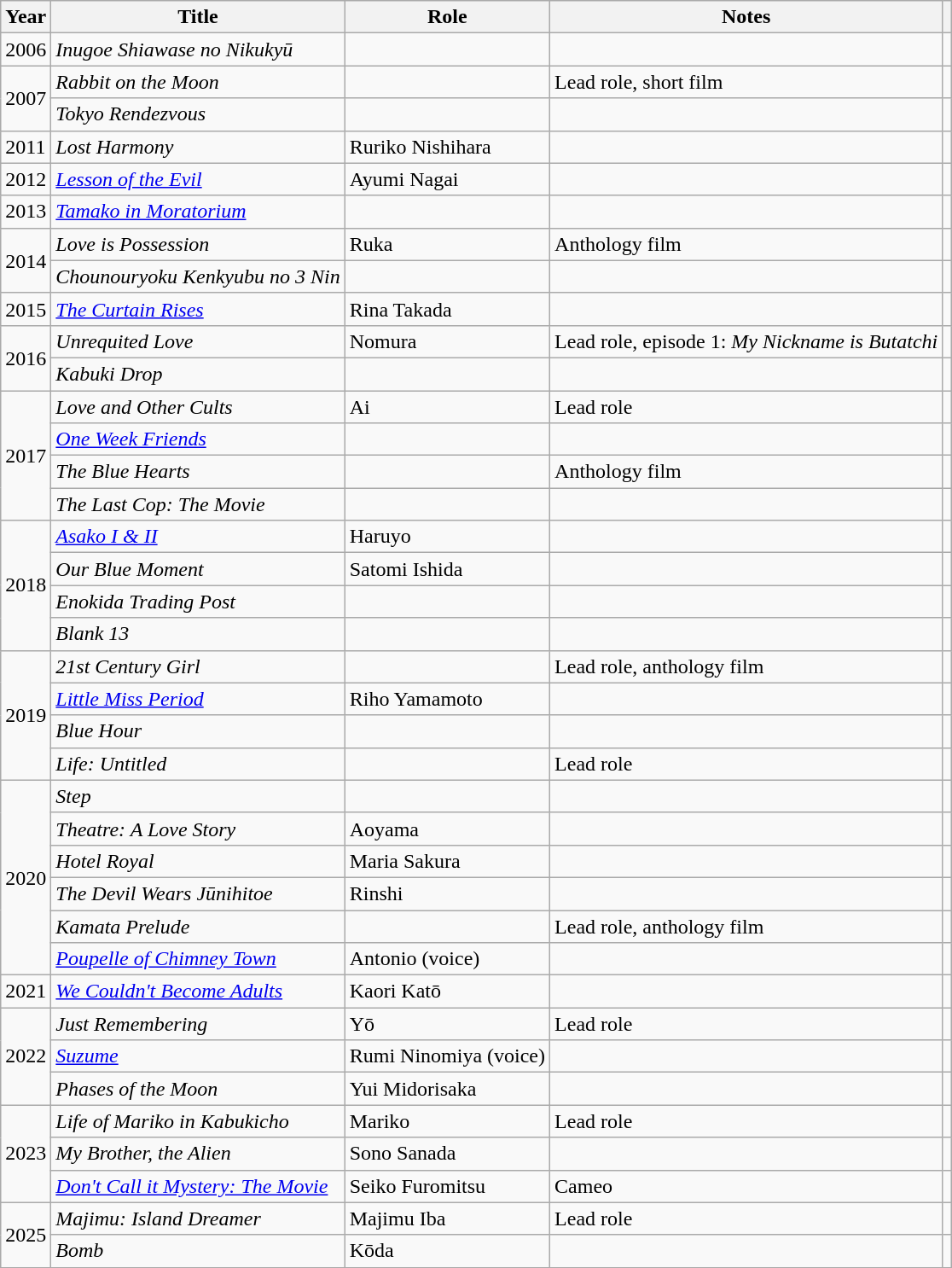<table class="wikitable sortable">
<tr>
<th>Year</th>
<th>Title</th>
<th>Role</th>
<th class="unsortable">Notes</th>
<th class="unsortable"></th>
</tr>
<tr>
<td>2006</td>
<td><em>Inugoe Shiawase no Nikukyū</em></td>
<td></td>
<td></td>
<td></td>
</tr>
<tr>
<td rowspan="2">2007</td>
<td><em>Rabbit on the Moon</em></td>
<td></td>
<td>Lead role, short film</td>
<td></td>
</tr>
<tr>
<td><em>Tokyo Rendezvous</em></td>
<td></td>
<td></td>
<td></td>
</tr>
<tr>
<td>2011</td>
<td><em>Lost Harmony</em></td>
<td>Ruriko Nishihara</td>
<td></td>
<td></td>
</tr>
<tr>
<td>2012</td>
<td><em><a href='#'>Lesson of the Evil</a></em></td>
<td>Ayumi Nagai</td>
<td></td>
<td></td>
</tr>
<tr>
<td>2013</td>
<td><em><a href='#'>Tamako in Moratorium</a></em></td>
<td></td>
<td></td>
<td></td>
</tr>
<tr>
<td rowspan="2">2014</td>
<td><em>Love is Possession</em></td>
<td>Ruka</td>
<td>Anthology film</td>
<td></td>
</tr>
<tr>
<td><em>Chounouryoku Kenkyubu no 3 Nin</em></td>
<td></td>
<td></td>
<td></td>
</tr>
<tr>
<td>2015</td>
<td><em><a href='#'>The Curtain Rises</a></em></td>
<td>Rina Takada</td>
<td></td>
<td></td>
</tr>
<tr>
<td rowspan="2">2016</td>
<td><em>Unrequited Love</em></td>
<td>Nomura</td>
<td>Lead role, episode 1: <em>My Nickname is Butatchi</em></td>
<td></td>
</tr>
<tr>
<td><em>Kabuki Drop</em></td>
<td></td>
<td></td>
<td></td>
</tr>
<tr>
<td rowspan="4">2017</td>
<td><em>Love and Other Cults</em></td>
<td>Ai</td>
<td>Lead role</td>
<td></td>
</tr>
<tr>
<td><em><a href='#'>One Week Friends</a></em></td>
<td></td>
<td></td>
<td></td>
</tr>
<tr>
<td><em>The Blue Hearts </em></td>
<td></td>
<td>Anthology film</td>
<td></td>
</tr>
<tr>
<td><em>The Last Cop: The Movie</em></td>
<td></td>
<td></td>
<td></td>
</tr>
<tr>
<td rowspan="4">2018</td>
<td><em><a href='#'>Asako I & II</a></em></td>
<td>Haruyo</td>
<td></td>
<td></td>
</tr>
<tr>
<td><em>Our Blue Moment</em></td>
<td>Satomi Ishida</td>
<td></td>
<td></td>
</tr>
<tr>
<td><em>Enokida Trading Post</em></td>
<td></td>
<td></td>
<td></td>
</tr>
<tr>
<td><em>Blank 13</em></td>
<td></td>
<td></td>
<td></td>
</tr>
<tr>
<td rowspan="4">2019</td>
<td><em>21st Century Girl</em></td>
<td></td>
<td>Lead role, anthology film</td>
<td></td>
</tr>
<tr>
<td><em><a href='#'>Little Miss Period</a></em></td>
<td>Riho Yamamoto</td>
<td></td>
<td></td>
</tr>
<tr>
<td><em>Blue Hour</em></td>
<td></td>
<td></td>
<td></td>
</tr>
<tr>
<td><em>Life: Untitled</em></td>
<td></td>
<td>Lead role</td>
<td></td>
</tr>
<tr>
<td rowspan="6">2020</td>
<td><em>Step</em></td>
<td></td>
<td></td>
<td></td>
</tr>
<tr>
<td><em>Theatre: A Love Story</em></td>
<td>Aoyama</td>
<td></td>
<td></td>
</tr>
<tr>
<td><em>Hotel Royal</em></td>
<td>Maria Sakura</td>
<td></td>
<td></td>
</tr>
<tr>
<td><em>The Devil Wears Jūnihitoe</em></td>
<td>Rinshi</td>
<td></td>
<td></td>
</tr>
<tr>
<td><em>Kamata Prelude</em></td>
<td></td>
<td>Lead role, anthology film</td>
<td></td>
</tr>
<tr>
<td><em><a href='#'>Poupelle of Chimney Town</a></em></td>
<td>Antonio (voice)</td>
<td></td>
<td></td>
</tr>
<tr>
<td>2021</td>
<td><em><a href='#'>We Couldn't Become Adults</a></em></td>
<td>Kaori Katō</td>
<td></td>
<td></td>
</tr>
<tr>
<td rowspan="3">2022</td>
<td><em>Just Remembering</em></td>
<td>Yō</td>
<td>Lead role</td>
<td></td>
</tr>
<tr>
<td><em><a href='#'>Suzume</a></em></td>
<td>Rumi Ninomiya (voice)</td>
<td></td>
<td></td>
</tr>
<tr>
<td><em>Phases of the Moon</em></td>
<td>Yui Midorisaka</td>
<td></td>
<td></td>
</tr>
<tr>
<td rowspan="3">2023</td>
<td><em>Life of Mariko in Kabukicho</em></td>
<td>Mariko</td>
<td>Lead role</td>
<td></td>
</tr>
<tr>
<td><em>My Brother, the Alien</em></td>
<td>Sono Sanada</td>
<td></td>
<td></td>
</tr>
<tr>
<td><em><a href='#'>Don't Call it Mystery: The Movie</a></em></td>
<td>Seiko Furomitsu</td>
<td>Cameo</td>
<td></td>
</tr>
<tr>
<td rowspan=2>2025</td>
<td><em>Majimu: Island Dreamer</em></td>
<td>Majimu Iba</td>
<td>Lead role</td>
<td></td>
</tr>
<tr>
<td><em>Bomb</em></td>
<td>Kōda</td>
<td></td>
<td></td>
</tr>
<tr>
</tr>
</table>
